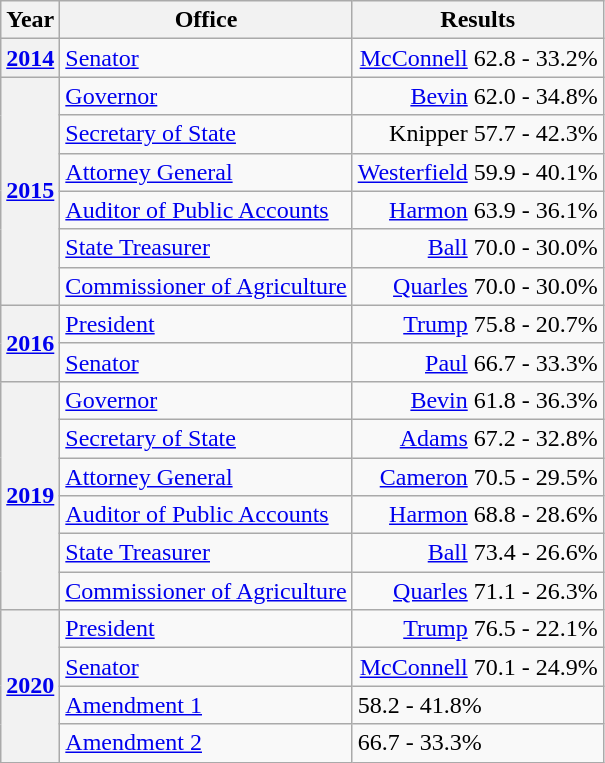<table class=wikitable>
<tr>
<th>Year</th>
<th>Office</th>
<th>Results</th>
</tr>
<tr>
<th><a href='#'>2014</a></th>
<td><a href='#'>Senator</a></td>
<td align="right" ><a href='#'>McConnell</a> 62.8 - 33.2%</td>
</tr>
<tr>
<th rowspan=6><a href='#'>2015</a></th>
<td><a href='#'>Governor</a></td>
<td align="right" ><a href='#'>Bevin</a> 62.0 - 34.8%</td>
</tr>
<tr>
<td><a href='#'>Secretary of State</a></td>
<td align="right" >Knipper 57.7 - 42.3%</td>
</tr>
<tr>
<td><a href='#'>Attorney General</a></td>
<td align="right" ><a href='#'>Westerfield</a> 59.9 - 40.1%</td>
</tr>
<tr>
<td><a href='#'>Auditor of Public Accounts</a></td>
<td align="right" ><a href='#'>Harmon</a> 63.9 - 36.1%</td>
</tr>
<tr>
<td><a href='#'>State Treasurer</a></td>
<td align="right" ><a href='#'>Ball</a> 70.0 - 30.0%</td>
</tr>
<tr>
<td><a href='#'>Commissioner of Agriculture</a></td>
<td align="right" ><a href='#'>Quarles</a> 70.0 - 30.0%</td>
</tr>
<tr>
<th rowspan=2><a href='#'>2016</a></th>
<td><a href='#'>President</a></td>
<td align="right" ><a href='#'>Trump</a> 75.8 - 20.7%</td>
</tr>
<tr>
<td><a href='#'>Senator</a></td>
<td align="right" ><a href='#'>Paul</a> 66.7 - 33.3%</td>
</tr>
<tr>
<th rowspan=6><a href='#'>2019</a></th>
<td><a href='#'>Governor</a></td>
<td align="right" ><a href='#'>Bevin</a> 61.8 - 36.3%</td>
</tr>
<tr>
<td><a href='#'>Secretary of State</a></td>
<td align="right" ><a href='#'>Adams</a> 67.2 - 32.8%</td>
</tr>
<tr>
<td><a href='#'>Attorney General</a></td>
<td align="right" ><a href='#'>Cameron</a> 70.5 - 29.5%</td>
</tr>
<tr>
<td><a href='#'>Auditor of Public Accounts</a></td>
<td align="right" ><a href='#'>Harmon</a> 68.8 - 28.6%</td>
</tr>
<tr>
<td><a href='#'>State Treasurer</a></td>
<td align="right" ><a href='#'>Ball</a> 73.4 - 26.6%</td>
</tr>
<tr>
<td><a href='#'>Commissioner of Agriculture</a></td>
<td align="right" ><a href='#'>Quarles</a> 71.1 - 26.3%</td>
</tr>
<tr>
<th rowspan=4><a href='#'>2020</a></th>
<td><a href='#'>President</a></td>
<td align="right" ><a href='#'>Trump</a> 76.5 - 22.1%</td>
</tr>
<tr>
<td><a href='#'>Senator</a></td>
<td align="right" ><a href='#'>McConnell</a> 70.1 - 24.9%</td>
</tr>
<tr>
<td><a href='#'>Amendment 1</a></td>
<td> 58.2 - 41.8%</td>
</tr>
<tr>
<td><a href='#'>Amendment 2</a></td>
<td> 66.7 - 33.3%</td>
</tr>
</table>
